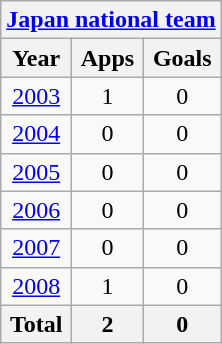<table class="wikitable" style="text-align:center">
<tr>
<th colspan=3><a href='#'>Japan national team</a></th>
</tr>
<tr>
<th>Year</th>
<th>Apps</th>
<th>Goals</th>
</tr>
<tr>
<td><a href='#'>2003</a></td>
<td>1</td>
<td>0</td>
</tr>
<tr>
<td><a href='#'>2004</a></td>
<td>0</td>
<td>0</td>
</tr>
<tr>
<td><a href='#'>2005</a></td>
<td>0</td>
<td>0</td>
</tr>
<tr>
<td><a href='#'>2006</a></td>
<td>0</td>
<td>0</td>
</tr>
<tr>
<td><a href='#'>2007</a></td>
<td>0</td>
<td>0</td>
</tr>
<tr>
<td><a href='#'>2008</a></td>
<td>1</td>
<td>0</td>
</tr>
<tr>
<th>Total</th>
<th>2</th>
<th>0</th>
</tr>
</table>
